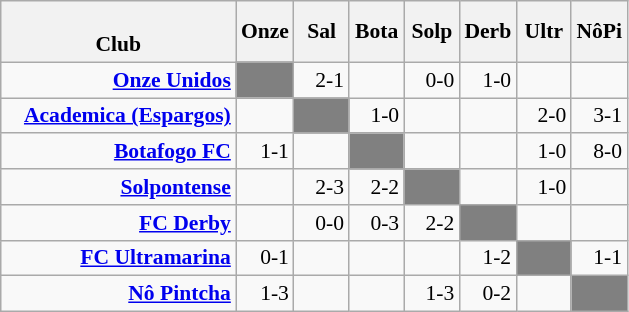<table cellspacing="0" cellpadding="3" style="background-color: #f9f9f9; font-size: 90%; text-align: right" class="wikitable">
<tr>
<th width=150><br>Club</th>
<th width=30><strong>Onze</strong></th>
<th width=30><strong>Sal</strong></th>
<th width=30><strong>Bota</strong></th>
<th width=30><strong>Solp</strong></th>
<th width=30><strong>Derb</strong></th>
<th width=30><strong>Ultr</strong></th>
<th width=30><strong>NôPi</strong></th>
</tr>
<tr>
<td align=right><strong><a href='#'>Onze Unidos</a></strong></td>
<td bgcolor="#808080"></td>
<td>2-1</td>
<td></td>
<td>0-0</td>
<td>1-0</td>
<td></td>
<td></td>
</tr>
<tr>
<td align=right><strong><a href='#'>Academica (Espargos)</a></strong></td>
<td></td>
<td bgcolor="#808080"></td>
<td>1-0</td>
<td></td>
<td></td>
<td>2-0</td>
<td>3-1</td>
</tr>
<tr>
<td align=right><strong><a href='#'>Botafogo FC</a></strong></td>
<td>1-1</td>
<td></td>
<td bgcolor="#808080"></td>
<td></td>
<td></td>
<td>1-0</td>
<td>8-0</td>
</tr>
<tr>
<td align=right><strong><a href='#'>Solpontense</a></strong></td>
<td></td>
<td>2-3</td>
<td>2-2</td>
<td bgcolor="#808080"></td>
<td></td>
<td>1-0</td>
<td></td>
</tr>
<tr>
<td align=right><strong><a href='#'>FC Derby</a></strong></td>
<td></td>
<td>0-0</td>
<td>0-3</td>
<td>2-2</td>
<td bgcolor="#808080"></td>
<td></td>
<td></td>
</tr>
<tr>
<td align=right><strong><a href='#'>FC Ultramarina</a></strong></td>
<td>0-1</td>
<td></td>
<td></td>
<td></td>
<td>1-2</td>
<td bgcolor="#808080"></td>
<td>1-1</td>
</tr>
<tr>
<td align=right><strong><a href='#'>Nô Pintcha</a></strong></td>
<td>1-3</td>
<td></td>
<td></td>
<td>1-3</td>
<td>0-2</td>
<td></td>
<td bgcolor="#808080"></td>
</tr>
</table>
